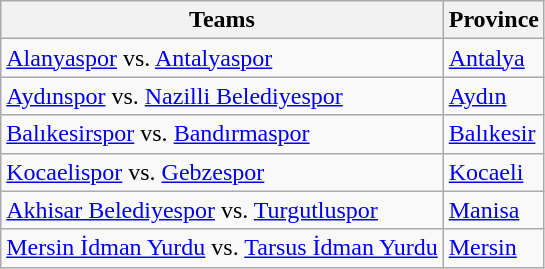<table class="wikitable">
<tr>
<th>Teams</th>
<th>Province</th>
</tr>
<tr>
<td><a href='#'>Alanyaspor</a> vs. <a href='#'>Antalyaspor</a></td>
<td><a href='#'>Antalya</a></td>
</tr>
<tr>
<td><a href='#'>Aydınspor</a> vs. <a href='#'>Nazilli Belediyespor</a></td>
<td><a href='#'>Aydın</a></td>
</tr>
<tr>
<td><a href='#'>Balıkesirspor</a> vs. <a href='#'>Bandırmaspor</a></td>
<td><a href='#'>Balıkesir</a></td>
</tr>
<tr>
<td><a href='#'>Kocaelispor</a> vs. <a href='#'>Gebzespor</a></td>
<td><a href='#'>Kocaeli</a></td>
</tr>
<tr>
<td><a href='#'>Akhisar Belediyespor</a> vs. <a href='#'>Turgutluspor</a></td>
<td><a href='#'>Manisa</a></td>
</tr>
<tr>
<td><a href='#'>Mersin İdman Yurdu</a> vs. <a href='#'>Tarsus İdman Yurdu</a></td>
<td><a href='#'>Mersin</a></td>
</tr>
</table>
